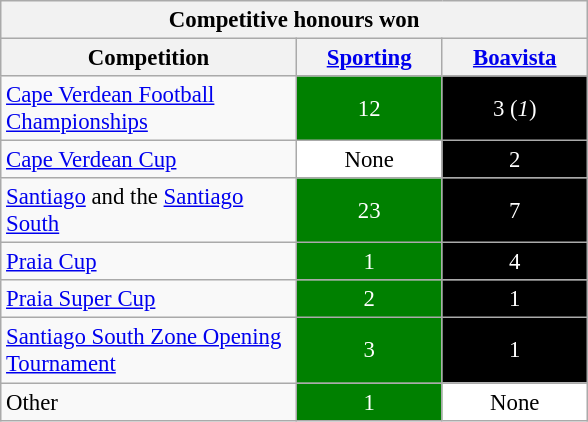<table class="wikitable" style="text-align:center;font-size:95%">
<tr>
<th colspan=3>Competitive honours won</th>
</tr>
<tr>
<th width="190">Competition</th>
<th width="90"><a href='#'>Sporting</a></th>
<th width="90"><a href='#'>Boavista</a></th>
</tr>
<tr>
<td align=left><a href='#'>Cape Verdean Football Championships</a></td>
<td style="color:white;background:#008000">12</td>
<td style="color:white;background:#000000">3 (<em>1</em>)</td>
</tr>
<tr>
<td align=left><a href='#'>Cape Verdean Cup</a></td>
<td style="color:black;background:#FFFFFF">None</td>
<td style="color:white;background:#000000">2</td>
</tr>
<tr>
<td align=left><a href='#'>Santiago</a> and the <a href='#'>Santiago South</a></td>
<td style="color:white;background:#008000">23</td>
<td style="color:white;background:#000000">7</td>
</tr>
<tr>
<td align=left><a href='#'>Praia Cup</a></td>
<td style="color:white;background:#008000">1</td>
<td style="color:white;background:#000000">4</td>
</tr>
<tr>
<td align=left><a href='#'>Praia Super Cup</a></td>
<td style="color:white;background:#008000">2</td>
<td style="color:white;background:#000000">1</td>
</tr>
<tr>
<td align=left><a href='#'>Santiago South Zone Opening Tournament</a></td>
<td style="color:white;background:#008000">3</td>
<td style="color:white;background:#000000">1</td>
</tr>
<tr>
<td align=left>Other</td>
<td style="color:white;background:#008000">1</td>
<td style="color:black;background:#FFFFFF">None</td>
</tr>
</table>
